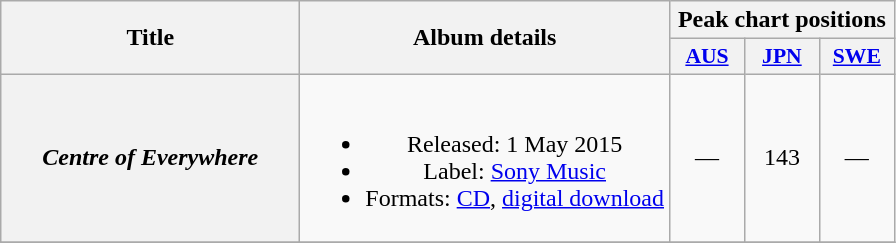<table class="wikitable plainrowheaders" style="text-align:center;">
<tr>
<th scope="col" rowspan="2" style="width:12em;">Title</th>
<th scope="col" rowspan="2">Album details</th>
<th scope="col" colspan="3">Peak chart positions</th>
</tr>
<tr>
<th scope="col" style="width:3em;font-size:90%;"><a href='#'>AUS</a><br></th>
<th scope="col" style="width:3em;font-size:90%;"><a href='#'>JPN</a><br></th>
<th scope="col" style="width:3em;font-size:90%;"><a href='#'>SWE</a><br></th>
</tr>
<tr>
<th scope="row"><em>Centre of Everywhere</em></th>
<td><br><ul><li>Released: 1 May 2015</li><li>Label: <a href='#'>Sony Music</a></li><li>Formats: <a href='#'>CD</a>, <a href='#'>digital download</a></li></ul></td>
<td>—</td>
<td>143</td>
<td>—</td>
</tr>
<tr>
</tr>
</table>
